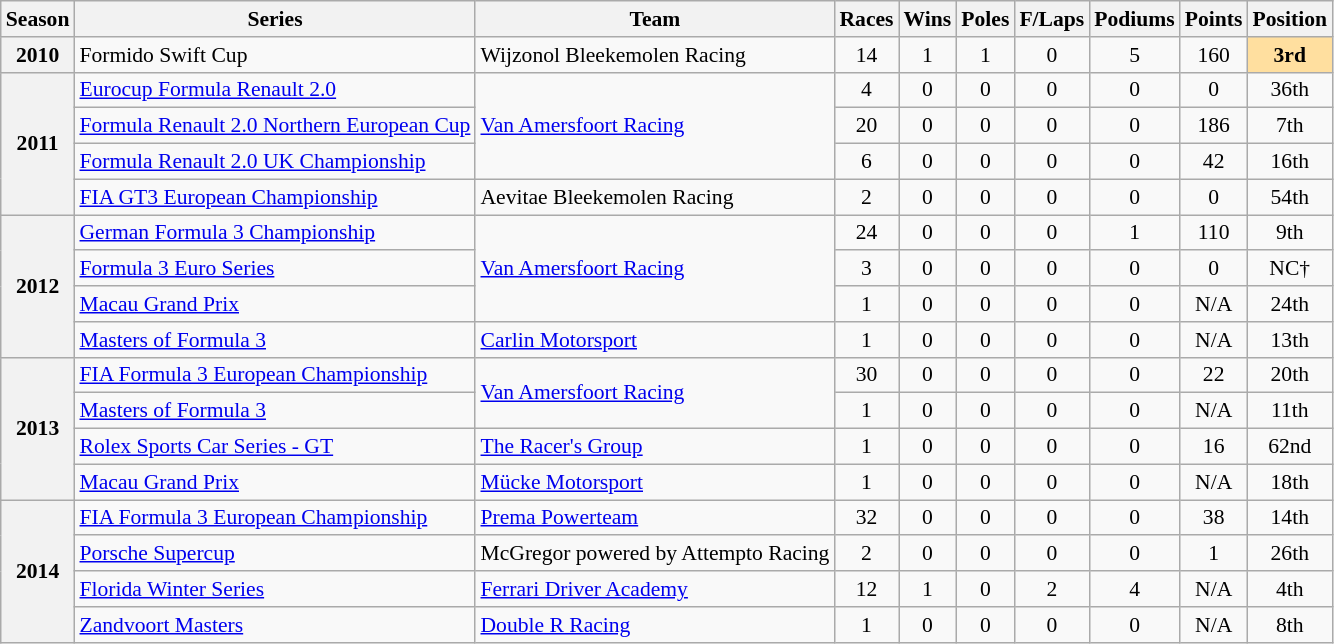<table class="wikitable" style="font-size: 90%; text-align:center">
<tr>
<th>Season</th>
<th>Series</th>
<th>Team</th>
<th>Races</th>
<th>Wins</th>
<th>Poles</th>
<th>F/Laps</th>
<th>Podiums</th>
<th>Points</th>
<th>Position</th>
</tr>
<tr>
<th>2010</th>
<td align=left>Formido Swift Cup</td>
<td align=left>Wijzonol Bleekemolen Racing</td>
<td>14</td>
<td>1</td>
<td>1</td>
<td>0</td>
<td>5</td>
<td>160</td>
<td style="background:#FFDF9F;"><strong>3rd</strong></td>
</tr>
<tr>
<th rowspan="4">2011</th>
<td align=left><a href='#'>Eurocup Formula Renault 2.0</a></td>
<td rowspan="3" align=left><a href='#'>Van Amersfoort Racing</a></td>
<td>4</td>
<td>0</td>
<td>0</td>
<td>0</td>
<td>0</td>
<td>0</td>
<td>36th</td>
</tr>
<tr>
<td align=left><a href='#'>Formula Renault 2.0 Northern European Cup</a></td>
<td>20</td>
<td>0</td>
<td>0</td>
<td>0</td>
<td>0</td>
<td>186</td>
<td>7th</td>
</tr>
<tr>
<td align=left><a href='#'>Formula Renault 2.0 UK Championship</a></td>
<td>6</td>
<td>0</td>
<td>0</td>
<td>0</td>
<td>0</td>
<td>42</td>
<td>16th</td>
</tr>
<tr>
<td align=left><a href='#'>FIA GT3 European Championship</a></td>
<td align=left>Aevitae Bleekemolen Racing</td>
<td>2</td>
<td>0</td>
<td>0</td>
<td>0</td>
<td>0</td>
<td>0</td>
<td>54th</td>
</tr>
<tr>
<th rowspan="4">2012</th>
<td align=left><a href='#'>German Formula 3 Championship</a></td>
<td rowspan="3" align=left><a href='#'>Van Amersfoort Racing</a></td>
<td>24</td>
<td>0</td>
<td>0</td>
<td>0</td>
<td>1</td>
<td>110</td>
<td>9th</td>
</tr>
<tr>
<td align=left><a href='#'>Formula 3 Euro Series</a></td>
<td>3</td>
<td>0</td>
<td>0</td>
<td>0</td>
<td>0</td>
<td>0</td>
<td>NC†</td>
</tr>
<tr>
<td align=left><a href='#'>Macau Grand Prix</a></td>
<td>1</td>
<td>0</td>
<td>0</td>
<td>0</td>
<td>0</td>
<td>N/A</td>
<td>24th</td>
</tr>
<tr>
<td align=left><a href='#'>Masters of Formula 3</a></td>
<td align=left><a href='#'>Carlin Motorsport</a></td>
<td>1</td>
<td>0</td>
<td>0</td>
<td>0</td>
<td>0</td>
<td>N/A</td>
<td>13th</td>
</tr>
<tr>
<th rowspan="4">2013</th>
<td align=left><a href='#'>FIA Formula 3 European Championship</a></td>
<td rowspan="2" align=left><a href='#'>Van Amersfoort Racing</a></td>
<td>30</td>
<td>0</td>
<td>0</td>
<td>0</td>
<td>0</td>
<td>22</td>
<td>20th</td>
</tr>
<tr>
<td align=left><a href='#'>Masters of Formula 3</a></td>
<td>1</td>
<td>0</td>
<td>0</td>
<td>0</td>
<td>0</td>
<td>N/A</td>
<td>11th</td>
</tr>
<tr>
<td align=left><a href='#'>Rolex Sports Car Series - GT</a></td>
<td align=left><a href='#'>The Racer's Group</a></td>
<td>1</td>
<td>0</td>
<td>0</td>
<td>0</td>
<td>0</td>
<td>16</td>
<td>62nd</td>
</tr>
<tr>
<td align=left><a href='#'>Macau Grand Prix</a></td>
<td align=left><a href='#'>Mücke Motorsport</a></td>
<td>1</td>
<td>0</td>
<td>0</td>
<td>0</td>
<td>0</td>
<td>N/A</td>
<td>18th</td>
</tr>
<tr>
<th rowspan="4">2014</th>
<td align=left><a href='#'>FIA Formula 3 European Championship</a></td>
<td align=left><a href='#'>Prema Powerteam</a></td>
<td>32</td>
<td>0</td>
<td>0</td>
<td>0</td>
<td>0</td>
<td>38</td>
<td>14th</td>
</tr>
<tr>
<td align=left><a href='#'>Porsche Supercup</a></td>
<td align=left>McGregor powered by Attempto Racing</td>
<td>2</td>
<td>0</td>
<td>0</td>
<td>0</td>
<td>0</td>
<td>1</td>
<td>26th</td>
</tr>
<tr>
<td align=left><a href='#'>Florida Winter Series</a></td>
<td align=left><a href='#'>Ferrari Driver Academy</a></td>
<td>12</td>
<td>1</td>
<td>0</td>
<td>2</td>
<td>4</td>
<td>N/A</td>
<td>4th</td>
</tr>
<tr>
<td align=left><a href='#'>Zandvoort Masters</a></td>
<td align=left><a href='#'>Double R Racing</a></td>
<td>1</td>
<td>0</td>
<td>0</td>
<td>0</td>
<td>0</td>
<td>N/A</td>
<td>8th</td>
</tr>
</table>
